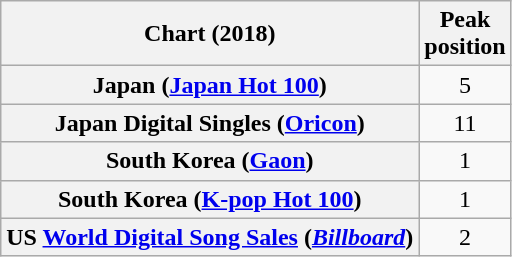<table class="wikitable sortable plainrowheaders" style="text-align:center">
<tr>
<th scope="col">Chart (2018)</th>
<th scope="col">Peak<br>position</th>
</tr>
<tr>
<th scope="row">Japan (<a href='#'>Japan Hot 100</a>)</th>
<td>5</td>
</tr>
<tr>
<th scope="row">Japan Digital Singles (<a href='#'>Oricon</a>)</th>
<td>11</td>
</tr>
<tr>
<th scope="row">South Korea (<a href='#'>Gaon</a>)</th>
<td>1</td>
</tr>
<tr>
<th scope="row">South Korea (<a href='#'>K-pop Hot 100</a>)</th>
<td>1</td>
</tr>
<tr>
<th scope="row">US <a href='#'>World Digital Song Sales</a> (<em><a href='#'>Billboard</a></em>)</th>
<td>2</td>
</tr>
</table>
